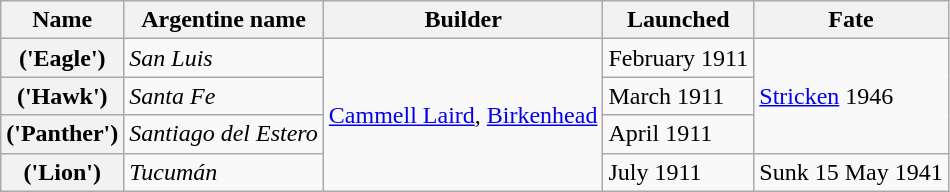<table class="wikitable plainrowheaders">
<tr>
<th scope="col">Name</th>
<th scope="col">Argentine name</th>
<th scope="col">Builder</th>
<th scope="col">Launched</th>
<th scope="col">Fate</th>
</tr>
<tr>
<th scope="row">  ('Eagle')</th>
<td><em>San Luis</em></td>
<td rowspan=4><a href='#'>Cammell Laird</a>, <a href='#'>Birkenhead</a></td>
<td>February 1911</td>
<td rowspan=3><a href='#'>Stricken</a> 1946</td>
</tr>
<tr>
<th scope="row"> ('Hawk')</th>
<td><em>Santa Fe</em></td>
<td>March 1911</td>
</tr>
<tr>
<th scope="row"> ('Panther')</th>
<td><em>Santiago del Estero</em></td>
<td>April 1911</td>
</tr>
<tr>
<th scope="row"> ('Lion')</th>
<td><em>Tucumán</em></td>
<td>July 1911</td>
<td>Sunk 15 May 1941</td>
</tr>
</table>
